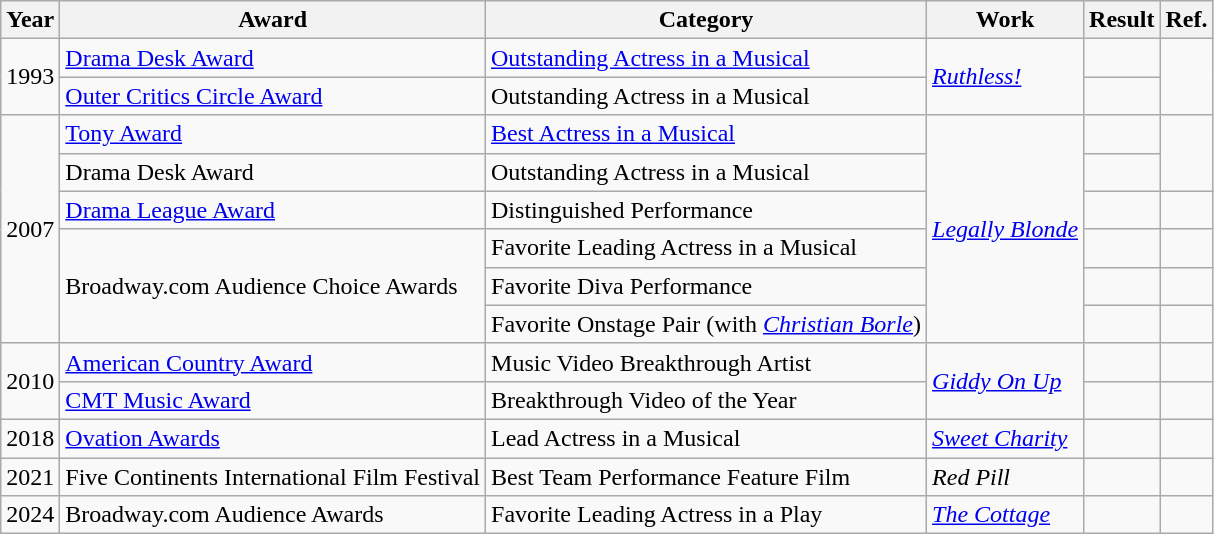<table class="wikitable sortable">
<tr>
<th>Year</th>
<th>Award</th>
<th>Category</th>
<th>Work</th>
<th>Result</th>
<th>Ref.</th>
</tr>
<tr>
<td rowspan="2" align="center">1993</td>
<td><a href='#'>Drama Desk Award</a></td>
<td><a href='#'>Outstanding Actress in a Musical</a></td>
<td rowspan="2"><em><a href='#'>Ruthless!</a></em></td>
<td></td>
<td rowspan="2" align="center"></td>
</tr>
<tr>
<td><a href='#'>Outer Critics Circle Award</a></td>
<td>Outstanding Actress in a Musical</td>
<td></td>
</tr>
<tr>
<td rowspan="6" align="center">2007</td>
<td><a href='#'>Tony Award</a></td>
<td><a href='#'>Best Actress in a Musical</a></td>
<td rowspan="6"><em><a href='#'>Legally Blonde</a></em></td>
<td></td>
<td rowspan="2" align="center"></td>
</tr>
<tr>
<td>Drama Desk Award</td>
<td>Outstanding Actress in a Musical</td>
<td></td>
</tr>
<tr>
<td><a href='#'>Drama League Award</a></td>
<td>Distinguished Performance</td>
<td></td>
<td align="center"></td>
</tr>
<tr>
<td rowspan="3">Broadway.com Audience Choice Awards</td>
<td>Favorite Leading Actress in a Musical</td>
<td></td>
<td align="center"></td>
</tr>
<tr>
<td>Favorite Diva Performance</td>
<td></td>
<td align="center"></td>
</tr>
<tr>
<td>Favorite Onstage Pair (with <em><a href='#'>Christian Borle</a></em>)</td>
<td></td>
<td align="center"></td>
</tr>
<tr>
<td rowspan="2" align="center">2010</td>
<td><a href='#'>American Country Award</a></td>
<td>Music Video Breakthrough Artist</td>
<td rowspan="2"><em><a href='#'>Giddy On Up</a></em></td>
<td></td>
<td align="center"></td>
</tr>
<tr>
<td><a href='#'>CMT Music Award</a></td>
<td>Breakthrough Video of the Year</td>
<td></td>
<td align="center"></td>
</tr>
<tr>
<td align="center">2018</td>
<td><a href='#'>Ovation Awards</a></td>
<td>Lead Actress in a Musical</td>
<td><em><a href='#'>Sweet Charity</a></em></td>
<td></td>
<td align="center"></td>
</tr>
<tr>
<td align="center">2021</td>
<td>Five Continents International Film Festival</td>
<td>Best Team Performance Feature Film</td>
<td><em>Red Pill</em></td>
<td></td>
<td align="center"></td>
</tr>
<tr>
<td align="center">2024</td>
<td>Broadway.com Audience Awards</td>
<td>Favorite Leading Actress in a Play</td>
<td><em><a href='#'>The Cottage</a></em></td>
<td></td>
<td align="center"></td>
</tr>
</table>
